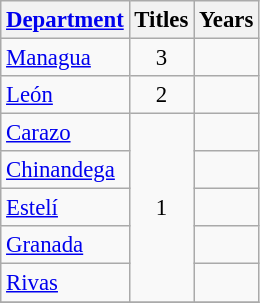<table class="wikitable sortable" style="font-size: 95%">
<tr>
<th><a href='#'>Department</a></th>
<th>Titles</th>
<th>Years</th>
</tr>
<tr>
<td><a href='#'>Managua</a></td>
<td style="text-align:center;">3</td>
<td></td>
</tr>
<tr>
<td><a href='#'>León</a></td>
<td style="text-align:center;">2</td>
<td></td>
</tr>
<tr>
<td><a href='#'>Carazo</a></td>
<td rowspan="5" style="text-align:center;">1</td>
<td></td>
</tr>
<tr>
<td><a href='#'>Chinandega</a></td>
<td></td>
</tr>
<tr>
<td><a href='#'>Estelí</a></td>
<td></td>
</tr>
<tr>
<td><a href='#'>Granada</a></td>
<td></td>
</tr>
<tr>
<td><a href='#'>Rivas</a></td>
<td></td>
</tr>
<tr>
</tr>
</table>
